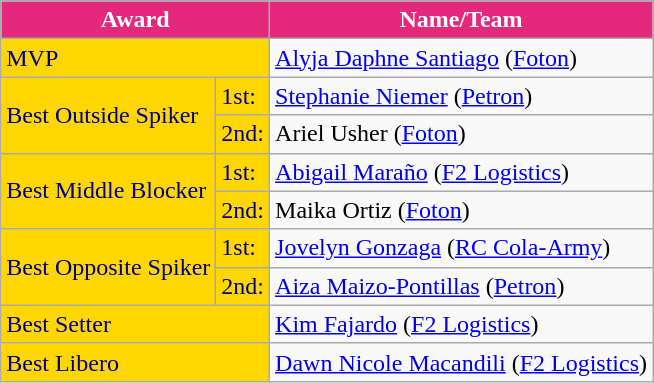<table class="wikitable">
<tr>
<th style="background:#E4287C; color:#FFFFFF;" colspan="2">Award</th>
<th style="background:#E4287C; color:#FFFFFF;">Name/Team</th>
</tr>
<tr>
<td style="background:#FFD700; color:#00008B;" colspan="2">MVP</td>
<td> <a href='#'>Alyja Daphne Santiago</a> (<a href='#'>Foton</a>)</td>
</tr>
<tr>
<td style="background:#FFD700; color:#00008B;" rowspan=2>Best Outside Spiker</td>
<td style="background:#FFD700; color:#00008B;">1st:</td>
<td> <a href='#'>Stephanie Niemer</a> (<a href='#'>Petron</a>)</td>
</tr>
<tr>
<td style="background:#FFD700; color:#00008B;">2nd:</td>
<td> Ariel Usher (<a href='#'>Foton</a>)</td>
</tr>
<tr>
<td style="background:#FFD700; color:#00008B;" rowspan="2">Best Middle Blocker</td>
<td style="background:#FFD700; color:#00008B;">1st:</td>
<td> <a href='#'>Abigail Maraño</a> (<a href='#'>F2 Logistics</a>)</td>
</tr>
<tr>
<td style="background:#FFD700; color:#00008B;">2nd:</td>
<td> Maika Ortiz (<a href='#'>Foton</a>)</td>
</tr>
<tr>
<td style="background:#FFD700; color:#00008B;" rowspan="2">Best Opposite Spiker</td>
<td style="background:#FFD700; color:#00008B;">1st:</td>
<td> <a href='#'>Jovelyn Gonzaga</a> (<a href='#'>RC Cola-Army</a>)</td>
</tr>
<tr>
<td style="background:#FFD700; color:#00008B;">2nd:</td>
<td> <a href='#'>Aiza Maizo-Pontillas</a> (<a href='#'>Petron</a>)</td>
</tr>
<tr>
<td style="background:#FFD700; color:#00008B;" colspan="2">Best Setter</td>
<td> <a href='#'>Kim Fajardo</a> (<a href='#'>F2 Logistics</a>)</td>
</tr>
<tr>
<td style="background:#FFD700; color:#00008B;" colspan="2">Best Libero</td>
<td> <a href='#'>Dawn Nicole Macandili</a> (<a href='#'>F2 Logistics</a>)</td>
</tr>
</table>
